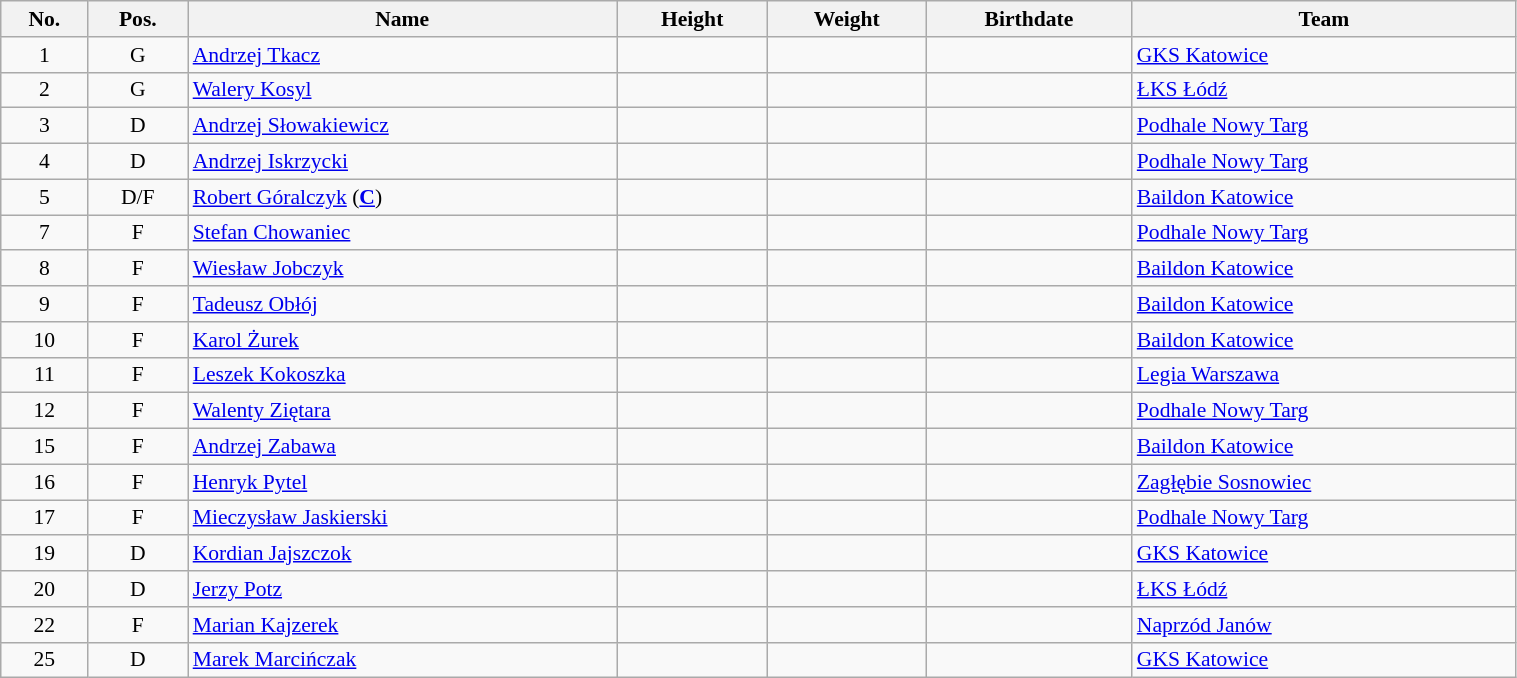<table class="wikitable sortable" width="80%" style="font-size: 90%; text-align: center;">
<tr>
<th>No.</th>
<th>Pos.</th>
<th>Name</th>
<th>Height</th>
<th>Weight</th>
<th>Birthdate</th>
<th>Team</th>
</tr>
<tr>
<td>1</td>
<td>G</td>
<td style="text-align:left;"><a href='#'>Andrzej Tkacz</a></td>
<td></td>
<td></td>
<td style="text-align:right;"></td>
<td style="text-align:left;"> <a href='#'>GKS Katowice</a></td>
</tr>
<tr>
<td>2</td>
<td>G</td>
<td style="text-align:left;"><a href='#'>Walery Kosyl</a></td>
<td></td>
<td></td>
<td style="text-align:right;"></td>
<td style="text-align:left;"> <a href='#'>ŁKS Łódź</a></td>
</tr>
<tr>
<td>3</td>
<td>D</td>
<td style="text-align:left;"><a href='#'>Andrzej Słowakiewicz</a></td>
<td></td>
<td></td>
<td style="text-align:right;"></td>
<td style="text-align:left;"> <a href='#'>Podhale Nowy Targ</a></td>
</tr>
<tr>
<td>4</td>
<td>D</td>
<td style="text-align:left;"><a href='#'>Andrzej Iskrzycki</a></td>
<td></td>
<td></td>
<td style="text-align:right;"></td>
<td style="text-align:left;"> <a href='#'>Podhale Nowy Targ</a></td>
</tr>
<tr>
<td>5</td>
<td>D/F</td>
<td style="text-align:left;"><a href='#'>Robert Góralczyk</a> (<strong><a href='#'>C</a></strong>)</td>
<td></td>
<td></td>
<td style="text-align:right;"></td>
<td style="text-align:left;"> <a href='#'>Baildon Katowice</a></td>
</tr>
<tr>
<td>7</td>
<td>F</td>
<td style="text-align:left;"><a href='#'>Stefan Chowaniec</a></td>
<td></td>
<td></td>
<td style="text-align:right;"></td>
<td style="text-align:left;"> <a href='#'>Podhale Nowy Targ</a></td>
</tr>
<tr>
<td>8</td>
<td>F</td>
<td style="text-align:left;"><a href='#'>Wiesław Jobczyk</a></td>
<td></td>
<td></td>
<td style="text-align:right;"></td>
<td style="text-align:left;"> <a href='#'>Baildon Katowice</a></td>
</tr>
<tr>
<td>9</td>
<td>F</td>
<td style="text-align:left;"><a href='#'>Tadeusz Obłój</a></td>
<td></td>
<td></td>
<td style="text-align:right;"></td>
<td style="text-align:left;"> <a href='#'>Baildon Katowice</a></td>
</tr>
<tr>
<td>10</td>
<td>F</td>
<td style="text-align:left;"><a href='#'>Karol Żurek</a></td>
<td></td>
<td></td>
<td style="text-align:right;"></td>
<td style="text-align:left;"> <a href='#'>Baildon Katowice</a></td>
</tr>
<tr>
<td>11</td>
<td>F</td>
<td style="text-align:left;"><a href='#'>Leszek Kokoszka</a></td>
<td></td>
<td></td>
<td style="text-align:right;"></td>
<td style="text-align:left;"> <a href='#'>Legia Warszawa</a></td>
</tr>
<tr>
<td>12</td>
<td>F</td>
<td style="text-align:left;"><a href='#'>Walenty Ziętara</a></td>
<td></td>
<td></td>
<td style="text-align:right;"></td>
<td style="text-align:left;"> <a href='#'>Podhale Nowy Targ</a></td>
</tr>
<tr>
<td>15</td>
<td>F</td>
<td style="text-align:left;"><a href='#'>Andrzej Zabawa</a></td>
<td></td>
<td></td>
<td style="text-align:right;"></td>
<td style="text-align:left;"> <a href='#'>Baildon Katowice</a></td>
</tr>
<tr>
<td>16</td>
<td>F</td>
<td style="text-align:left;"><a href='#'>Henryk Pytel</a></td>
<td></td>
<td></td>
<td style="text-align:right;"></td>
<td style="text-align:left;"> <a href='#'>Zagłębie Sosnowiec</a></td>
</tr>
<tr>
<td>17</td>
<td>F</td>
<td style="text-align:left;"><a href='#'>Mieczysław Jaskierski</a></td>
<td></td>
<td></td>
<td style="text-align:right;"></td>
<td style="text-align:left;"> <a href='#'>Podhale Nowy Targ</a></td>
</tr>
<tr>
<td>19</td>
<td>D</td>
<td style="text-align:left;"><a href='#'>Kordian Jajszczok</a></td>
<td></td>
<td></td>
<td style="text-align:right;"></td>
<td style="text-align:left;"> <a href='#'>GKS Katowice</a></td>
</tr>
<tr>
<td>20</td>
<td>D</td>
<td style="text-align:left;"><a href='#'>Jerzy Potz</a></td>
<td></td>
<td></td>
<td style="text-align:right;"></td>
<td style="text-align:left;"> <a href='#'>ŁKS Łódź</a></td>
</tr>
<tr>
<td>22</td>
<td>F</td>
<td style="text-align:left;"><a href='#'>Marian Kajzerek</a></td>
<td></td>
<td></td>
<td style="text-align:right;"></td>
<td style="text-align:left;"> <a href='#'>Naprzód Janów</a></td>
</tr>
<tr>
<td>25</td>
<td>D</td>
<td style="text-align:left;"><a href='#'>Marek Marcińczak</a></td>
<td></td>
<td></td>
<td style="text-align:right;"></td>
<td style="text-align:left;"> <a href='#'>GKS Katowice</a></td>
</tr>
</table>
